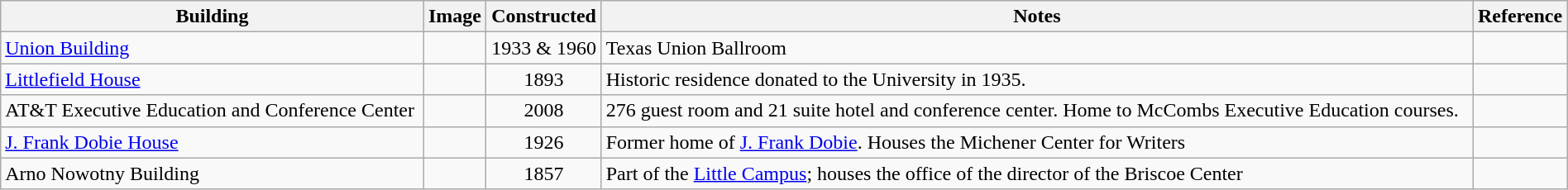<table class="wikitable sortable" style="width:100%">
<tr>
<th width="*">Building</th>
<th width="*" class="unsortable">Image</th>
<th width="*">Constructed</th>
<th width="*" class="unsortable">Notes</th>
<th wdith="*" class="unsortable">Reference</th>
</tr>
<tr valign="top">
<td><a href='#'>Union Building</a></td>
<td align="center"></td>
<td align="center">1933 & 1960</td>
<td>Texas Union Ballroom</td>
<td></td>
</tr>
<tr valign="top">
<td><a href='#'>Littlefield House</a></td>
<td align="center"></td>
<td align="center">1893</td>
<td>Historic residence donated to the University in 1935.</td>
<td></td>
</tr>
<tr valign="top">
<td>AT&T Executive Education and Conference Center</td>
<td align="center"></td>
<td align="center">2008</td>
<td>276 guest room  and 21 suite hotel and conference center. Home to McCombs Executive Education courses.</td>
<td></td>
</tr>
<tr valign="top">
<td><a href='#'>J. Frank Dobie House</a></td>
<td align="center"></td>
<td align="center">1926</td>
<td>Former home of <a href='#'>J. Frank Dobie</a>. Houses the Michener Center for Writers</td>
<td></td>
</tr>
<tr valign="top">
<td>Arno Nowotny Building</td>
<td align="center"></td>
<td align="center">1857</td>
<td>Part of the <a href='#'>Little Campus</a>; houses the office of the director of the Briscoe Center</td>
<td></td>
</tr>
</table>
